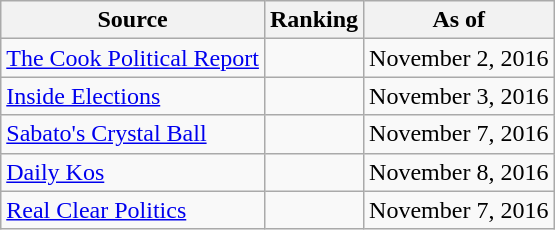<table class="wikitable" style="text-align:center">
<tr>
<th>Source</th>
<th>Ranking</th>
<th>As of</th>
</tr>
<tr>
<td align=left><a href='#'>The Cook Political Report</a></td>
<td></td>
<td>November 2, 2016</td>
</tr>
<tr>
<td align=left><a href='#'>Inside Elections</a></td>
<td></td>
<td>November 3, 2016</td>
</tr>
<tr>
<td align=left><a href='#'>Sabato's Crystal Ball</a></td>
<td></td>
<td>November 7, 2016</td>
</tr>
<tr>
<td align=left><a href='#'>Daily Kos</a></td>
<td></td>
<td>November 8, 2016</td>
</tr>
<tr>
<td align=left><a href='#'>Real Clear Politics</a></td>
<td></td>
<td>November 7, 2016</td>
</tr>
</table>
